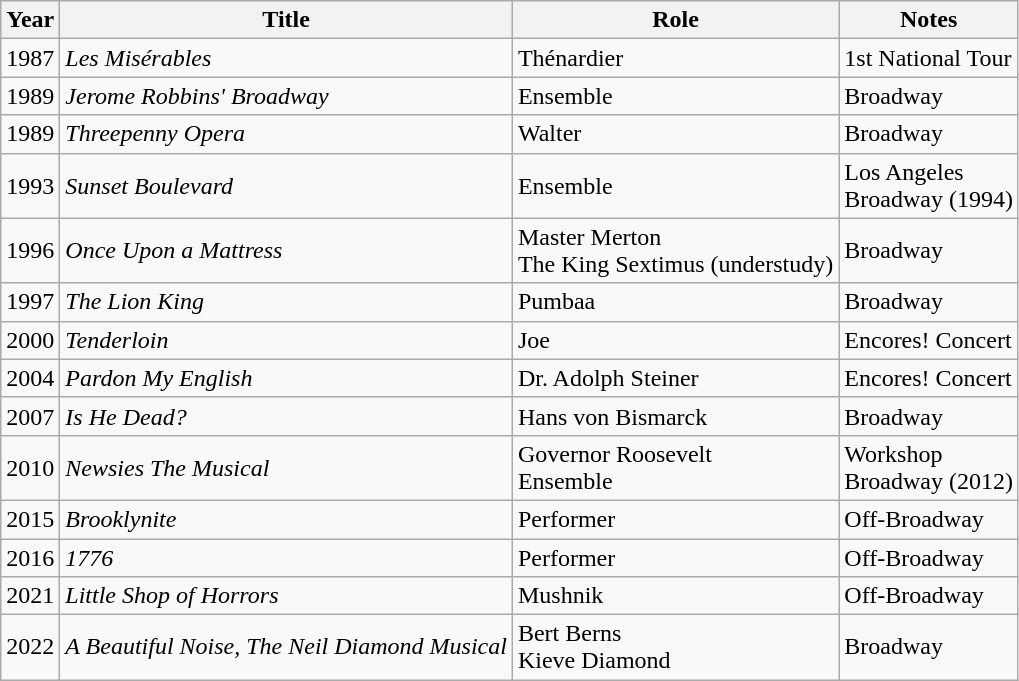<table class="wikitable sortable">
<tr>
<th>Year</th>
<th>Title</th>
<th>Role</th>
<th>Notes</th>
</tr>
<tr>
<td>1987</td>
<td><em>Les Misérables</em></td>
<td>Thénardier</td>
<td>1st National Tour</td>
</tr>
<tr>
<td>1989</td>
<td><em>Jerome Robbins' Broadway</em></td>
<td>Ensemble</td>
<td>Broadway</td>
</tr>
<tr>
<td>1989</td>
<td><em>Threepenny Opera</em></td>
<td>Walter</td>
<td>Broadway</td>
</tr>
<tr>
<td>1993</td>
<td><em>Sunset Boulevard</em></td>
<td>Ensemble</td>
<td>Los Angeles<br>Broadway (1994)</td>
</tr>
<tr>
<td>1996</td>
<td><em>Once Upon a Mattress</em></td>
<td>Master Merton<br>The King Sextimus (understudy)</td>
<td>Broadway</td>
</tr>
<tr>
<td>1997</td>
<td><em>The Lion King</em></td>
<td>Pumbaa</td>
<td>Broadway</td>
</tr>
<tr>
<td>2000</td>
<td><em>Tenderloin</em></td>
<td>Joe</td>
<td>Encores! Concert</td>
</tr>
<tr>
<td>2004</td>
<td><em>Pardon My English</em></td>
<td>Dr. Adolph Steiner</td>
<td>Encores! Concert</td>
</tr>
<tr>
<td>2007</td>
<td><em>Is He Dead?</em></td>
<td>Hans von Bismarck</td>
<td>Broadway</td>
</tr>
<tr>
<td>2010</td>
<td><em>Newsies The Musical</em></td>
<td>Governor Roosevelt<br>Ensemble</td>
<td>Workshop<br>Broadway (2012)</td>
</tr>
<tr>
<td>2015</td>
<td><em>Brooklynite</em></td>
<td>Performer</td>
<td>Off-Broadway</td>
</tr>
<tr>
<td>2016</td>
<td><em>1776</em></td>
<td>Performer</td>
<td>Off-Broadway</td>
</tr>
<tr>
<td>2021</td>
<td><em>Little Shop of Horrors</em></td>
<td>Mushnik</td>
<td>Off-Broadway</td>
</tr>
<tr>
<td>2022</td>
<td><em>A Beautiful Noise, The Neil Diamond Musical</em></td>
<td>Bert Berns<br>Kieve Diamond</td>
<td>Broadway</td>
</tr>
</table>
